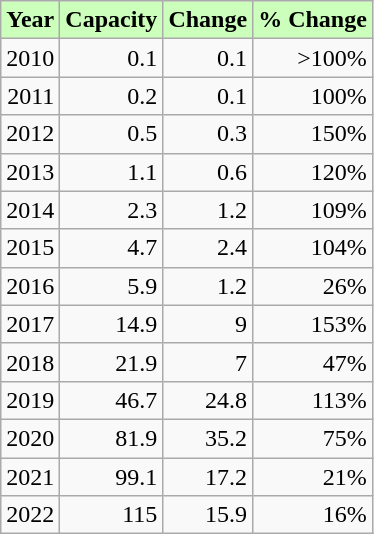<table class="wikitable">
<tr>
<th scope="col" style="background-color: #cfb;">Year</th>
<th scope="col" style="background-color: #cfb;">Capacity</th>
<th scope="col" style="background-color: #cfb;">Change</th>
<th scope="col" style="background-color: #cfb;">% Change</th>
</tr>
<tr align=right>
<td>2010</td>
<td>0.1</td>
<td>0.1</td>
<td>>100%</td>
</tr>
<tr align=right>
<td>2011</td>
<td>0.2</td>
<td>0.1</td>
<td>100%</td>
</tr>
<tr align=right>
<td>2012</td>
<td>0.5</td>
<td>0.3</td>
<td>150%</td>
</tr>
<tr align=right>
<td>2013</td>
<td>1.1</td>
<td>0.6</td>
<td>120%</td>
</tr>
<tr align=right>
<td>2014</td>
<td>2.3</td>
<td>1.2</td>
<td>109%</td>
</tr>
<tr align=right>
<td>2015</td>
<td>4.7</td>
<td>2.4</td>
<td>104%</td>
</tr>
<tr align=right>
<td>2016</td>
<td>5.9</td>
<td>1.2</td>
<td>26%</td>
</tr>
<tr align=right>
<td>2017</td>
<td>14.9</td>
<td>9</td>
<td>153%</td>
</tr>
<tr align=right>
<td>2018</td>
<td>21.9</td>
<td>7</td>
<td>47%</td>
</tr>
<tr align=right>
<td>2019</td>
<td>46.7</td>
<td>24.8</td>
<td>113%</td>
</tr>
<tr align=right>
<td>2020</td>
<td>81.9</td>
<td>35.2</td>
<td>75%</td>
</tr>
<tr align=right>
<td>2021</td>
<td>99.1</td>
<td>17.2</td>
<td>21%</td>
</tr>
<tr align=right>
<td>2022</td>
<td>115</td>
<td>15.9</td>
<td>16%</td>
</tr>
</table>
